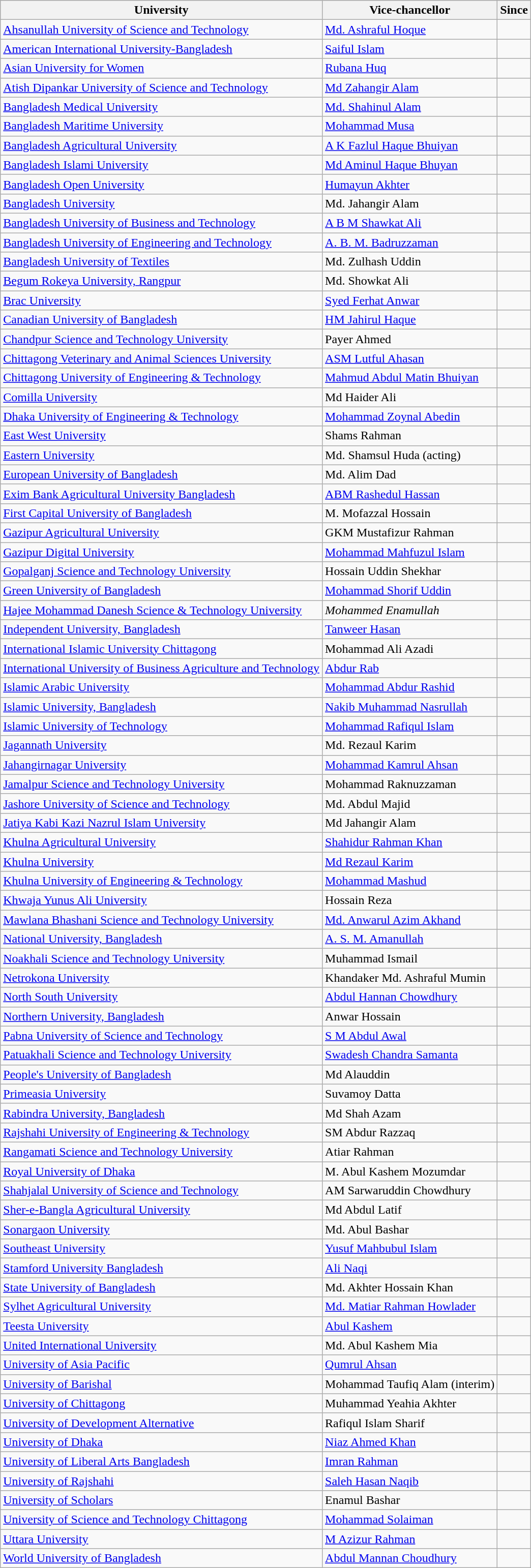<table class="wikitable sortable">
<tr style="background: #CCCCCC;">
<th>University</th>
<th class="wikitable sortable">Vice-chancellor</th>
<th class="wikitable sortable">Since</th>
</tr>
<tr>
<td><a href='#'>Ahsanullah University of Science and Technology</a></td>
<td><a href='#'>Md. Ashraful Hoque</a></td>
<td></td>
</tr>
<tr>
<td><a href='#'>American International University-Bangladesh</a></td>
<td><a href='#'>Saiful Islam</a></td>
<td></td>
</tr>
<tr>
<td><a href='#'>Asian University for Women</a></td>
<td><a href='#'>Rubana Huq</a></td>
<td></td>
</tr>
<tr>
<td><a href='#'>Atish Dipankar University of Science and Technology</a></td>
<td><a href='#'>Md Zahangir Alam</a></td>
<td></td>
</tr>
<tr>
<td><a href='#'>Bangladesh Medical University</a></td>
<td><a href='#'>Md. Shahinul Alam</a></td>
<td></td>
</tr>
<tr>
<td><a href='#'>Bangladesh Maritime University</a></td>
<td><a href='#'>Mohammad Musa</a></td>
<td></td>
</tr>
<tr>
<td><a href='#'>Bangladesh Agricultural University</a></td>
<td><a href='#'>A K Fazlul Haque Bhuiyan</a></td>
<td></td>
</tr>
<tr>
<td><a href='#'>Bangladesh Islami University</a></td>
<td><a href='#'>Md Aminul Haque Bhuyan</a></td>
<td></td>
</tr>
<tr>
<td><a href='#'>Bangladesh Open University</a></td>
<td><a href='#'>Humayun Akhter</a></td>
<td></td>
</tr>
<tr>
<td><a href='#'>Bangladesh University</a></td>
<td>Md. Jahangir Alam</td>
<td></td>
</tr>
<tr>
<td><a href='#'>Bangladesh University of Business and Technology</a></td>
<td><a href='#'>A B M Shawkat Ali</a></td>
<td></td>
</tr>
<tr>
<td><a href='#'>Bangladesh University of Engineering and Technology</a></td>
<td><a href='#'>A. B. M. Badruzzaman</a></td>
<td></td>
</tr>
<tr>
<td><a href='#'>Bangladesh University of Textiles</a></td>
<td>Md. Zulhash Uddin</td>
<td></td>
</tr>
<tr>
<td><a href='#'>Begum Rokeya University, Rangpur</a></td>
<td>Md. Showkat Ali</td>
<td></td>
</tr>
<tr>
<td><a href='#'>Brac University</a></td>
<td><a href='#'>Syed Ferhat Anwar</a></td>
<td></td>
</tr>
<tr>
<td><a href='#'>Canadian University of Bangladesh</a></td>
<td><a href='#'>HM Jahirul Haque</a></td>
<td></td>
</tr>
<tr>
<td><a href='#'>Chandpur Science and Technology University</a></td>
<td>Payer Ahmed</td>
<td></td>
</tr>
<tr>
<td><a href='#'>Chittagong Veterinary and Animal Sciences University</a></td>
<td><a href='#'>ASM Lutful Ahasan</a></td>
<td></td>
</tr>
<tr>
<td><a href='#'>Chittagong University of Engineering & Technology</a></td>
<td><a href='#'>Mahmud Abdul Matin Bhuiyan</a></td>
<td></td>
</tr>
<tr>
<td><a href='#'>Comilla University</a></td>
<td>Md Haider Ali</td>
<td></td>
</tr>
<tr>
<td><a href='#'>Dhaka University of Engineering & Technology</a></td>
<td><a href='#'>Mohammad Zoynal Abedin</a></td>
<td></td>
</tr>
<tr>
<td><a href='#'>East West University</a></td>
<td>Shams Rahman</td>
<td></td>
</tr>
<tr>
<td><a href='#'>Eastern University</a></td>
<td>Md. Shamsul Huda (acting)</td>
<td></td>
</tr>
<tr>
<td><a href='#'>European University of Bangladesh</a></td>
<td>Md. Alim Dad</td>
<td></td>
</tr>
<tr>
<td><a href='#'>Exim Bank Agricultural University Bangladesh</a></td>
<td><a href='#'>ABM Rashedul Hassan</a></td>
<td></td>
</tr>
<tr>
<td><a href='#'>First Capital University of Bangladesh</a></td>
<td>M. Mofazzal Hossain</td>
<td></td>
</tr>
<tr>
<td><a href='#'>Gazipur Agricultural University</a></td>
<td>GKM Mustafizur Rahman</td>
<td></td>
</tr>
<tr>
<td><a href='#'>Gazipur Digital University</a></td>
<td><a href='#'>Mohammad Mahfuzul Islam</a></td>
<td></td>
</tr>
<tr>
<td><a href='#'>Gopalganj Science and Technology University</a></td>
<td>Hossain Uddin Shekhar</td>
<td></td>
</tr>
<tr>
<td><a href='#'>Green University of Bangladesh</a></td>
<td><a href='#'>Mohammad Shorif Uddin</a></td>
<td></td>
</tr>
<tr>
<td><a href='#'>Hajee Mohammad Danesh Science & Technology University</a></td>
<td><em>Mohammed Enamullah</em></td>
<td></td>
</tr>
<tr>
<td><a href='#'>Independent University, Bangladesh</a></td>
<td><a href='#'>Tanweer Hasan</a></td>
<td></td>
</tr>
<tr>
<td><a href='#'>International Islamic University Chittagong</a></td>
<td>Mohammad Ali Azadi</td>
<td></td>
</tr>
<tr>
<td><a href='#'>International University of Business Agriculture and Technology</a></td>
<td><a href='#'>Abdur Rab</a></td>
<td></td>
</tr>
<tr>
<td><a href='#'>Islamic Arabic University</a></td>
<td><a href='#'>Mohammad Abdur Rashid</a></td>
<td></td>
</tr>
<tr>
<td><a href='#'>Islamic University, Bangladesh</a></td>
<td><a href='#'>Nakib Muhammad Nasrullah</a></td>
<td></td>
</tr>
<tr>
<td><a href='#'>Islamic University of Technology</a></td>
<td><a href='#'>Mohammad Rafiqul Islam</a></td>
<td></td>
</tr>
<tr>
<td><a href='#'>Jagannath University</a></td>
<td>Md. Rezaul Karim</td>
<td></td>
</tr>
<tr>
<td><a href='#'>Jahangirnagar University</a></td>
<td><a href='#'>Mohammad Kamrul Ahsan</a></td>
<td></td>
</tr>
<tr>
<td><a href='#'>Jamalpur Science and Technology University</a></td>
<td>Mohammad Raknuzzaman</td>
<td></td>
</tr>
<tr>
<td><a href='#'>Jashore University of Science and Technology</a></td>
<td>Md. Abdul Majid</td>
<td></td>
</tr>
<tr>
<td><a href='#'>Jatiya Kabi Kazi Nazrul Islam University</a></td>
<td>Md Jahangir Alam</td>
<td></td>
</tr>
<tr>
<td><a href='#'>Khulna Agricultural University</a></td>
<td><a href='#'>Shahidur Rahman Khan</a></td>
<td></td>
</tr>
<tr>
<td><a href='#'>Khulna University</a></td>
<td><a href='#'>Md Rezaul Karim</a></td>
<td></td>
</tr>
<tr>
<td><a href='#'>Khulna University of Engineering & Technology</a></td>
<td><a href='#'>Mohammad Mashud</a></td>
<td></td>
</tr>
<tr>
<td><a href='#'>Khwaja Yunus Ali University</a></td>
<td>Hossain Reza</td>
<td></td>
</tr>
<tr>
<td><a href='#'>Mawlana Bhashani Science and Technology University</a></td>
<td><a href='#'>Md. Anwarul Azim Akhand</a></td>
<td></td>
</tr>
<tr>
<td><a href='#'>National University, Bangladesh</a></td>
<td><a href='#'>A. S. M. Amanullah</a></td>
<td></td>
</tr>
<tr>
<td><a href='#'>Noakhali Science and Technology University</a></td>
<td>Muhammad Ismail</td>
<td></td>
</tr>
<tr>
<td><a href='#'>Netrokona University</a></td>
<td>Khandaker Md. Ashraful Mumin</td>
<td></td>
</tr>
<tr>
<td><a href='#'>North South University</a></td>
<td><a href='#'>Abdul Hannan Chowdhury</a></td>
<td></td>
</tr>
<tr>
<td><a href='#'>Northern University, Bangladesh</a></td>
<td>Anwar Hossain</td>
<td></td>
</tr>
<tr>
<td><a href='#'>Pabna University of Science and Technology</a></td>
<td><a href='#'>S M Abdul Awal</a></td>
<td></td>
</tr>
<tr>
<td><a href='#'>Patuakhali Science and Technology University</a></td>
<td><a href='#'>Swadesh Chandra Samanta</a></td>
<td></td>
</tr>
<tr>
<td><a href='#'>People's University of Bangladesh</a></td>
<td>Md Alauddin</td>
<td></td>
</tr>
<tr>
<td><a href='#'>Primeasia University</a></td>
<td>Suvamoy Datta</td>
<td></td>
</tr>
<tr>
<td><a href='#'>Rabindra University, Bangladesh</a></td>
<td>Md Shah Azam</td>
<td></td>
</tr>
<tr>
<td><a href='#'>Rajshahi University of Engineering & Technology</a></td>
<td>SM Abdur Razzaq</td>
<td></td>
</tr>
<tr>
<td><a href='#'>Rangamati Science and Technology University</a></td>
<td>Atiar Rahman</td>
<td></td>
</tr>
<tr>
<td><a href='#'>Royal University of Dhaka</a></td>
<td>M. Abul Kashem Mozumdar</td>
<td></td>
</tr>
<tr>
<td><a href='#'>Shahjalal University of Science and Technology</a></td>
<td>AM Sarwaruddin Chowdhury</td>
<td></td>
</tr>
<tr>
<td><a href='#'>Sher-e-Bangla Agricultural University</a></td>
<td>Md Abdul Latif</td>
<td></td>
</tr>
<tr>
<td><a href='#'>Sonargaon University</a></td>
<td>Md. Abul Bashar</td>
<td></td>
</tr>
<tr>
<td><a href='#'>Southeast University</a></td>
<td><a href='#'>Yusuf Mahbubul Islam</a></td>
<td></td>
</tr>
<tr>
<td><a href='#'>Stamford University Bangladesh</a></td>
<td><a href='#'>Ali Naqi</a></td>
<td></td>
</tr>
<tr>
<td><a href='#'>State University of Bangladesh</a></td>
<td>Md. Akhter Hossain Khan</td>
<td></td>
</tr>
<tr>
<td><a href='#'>Sylhet Agricultural University</a></td>
<td><a href='#'>Md. Matiar Rahman Howlader</a></td>
<td></td>
</tr>
<tr>
<td><a href='#'>Teesta University</a></td>
<td><a href='#'>Abul Kashem</a></td>
<td></td>
</tr>
<tr>
<td><a href='#'>United International University</a></td>
<td>Md. Abul Kashem Mia</td>
<td></td>
</tr>
<tr>
<td><a href='#'>University of Asia Pacific</a></td>
<td><a href='#'>Qumrul Ahsan</a></td>
<td></td>
</tr>
<tr>
<td><a href='#'>University of Barishal</a></td>
<td>Mohammad Taufiq Alam (interim)</td>
<td></td>
</tr>
<tr>
<td><a href='#'>University of Chittagong</a></td>
<td>Muhammad Yeahia Akhter</td>
<td></td>
</tr>
<tr>
<td><a href='#'>University of Development Alternative</a></td>
<td>Rafiqul Islam Sharif</td>
<td></td>
</tr>
<tr>
<td><a href='#'>University of Dhaka</a></td>
<td><a href='#'>Niaz Ahmed Khan</a></td>
<td></td>
</tr>
<tr>
<td><a href='#'>University of Liberal Arts Bangladesh</a></td>
<td><a href='#'>Imran Rahman</a></td>
<td></td>
</tr>
<tr>
<td><a href='#'>University of Rajshahi</a></td>
<td><a href='#'>Saleh Hasan Naqib</a></td>
<td></td>
</tr>
<tr>
<td><a href='#'>University of  Scholars</a></td>
<td>Enamul Bashar</td>
<td></td>
</tr>
<tr>
<td><a href='#'>University of Science and Technology Chittagong</a></td>
<td><a href='#'>Mohammad Solaiman</a></td>
<td></td>
</tr>
<tr>
<td><a href='#'>Uttara University</a></td>
<td><a href='#'>M Azizur Rahman</a></td>
<td></td>
</tr>
<tr>
<td><a href='#'>World University of Bangladesh</a></td>
<td><a href='#'>Abdul Mannan Choudhury</a></td>
<td></td>
</tr>
</table>
